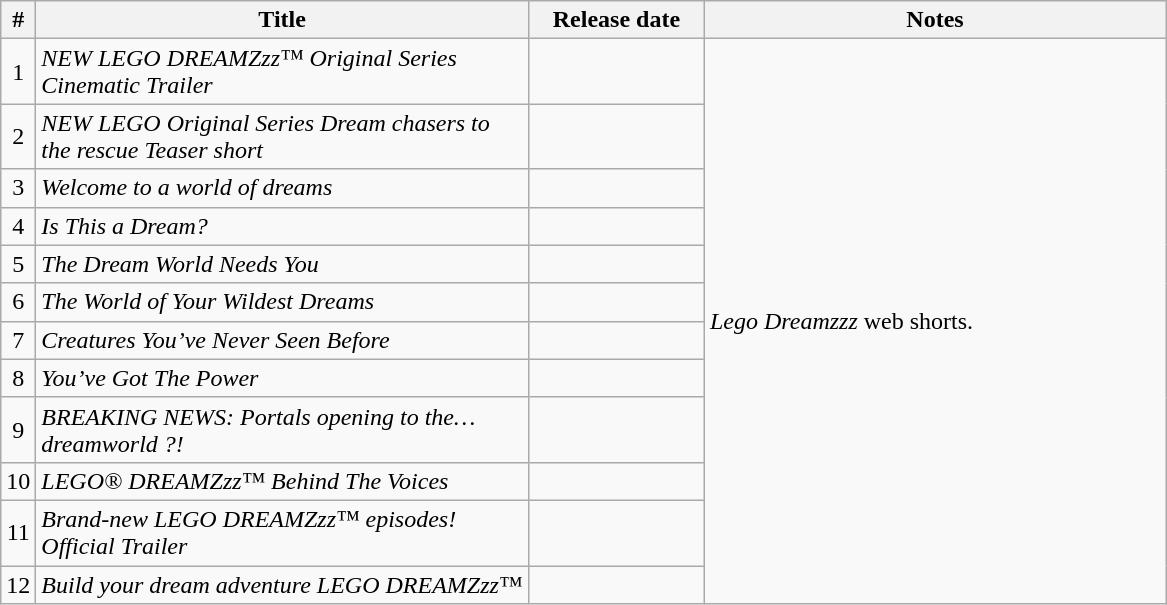<table class="wikitable sortable">
<tr>
<th width=10>#</th>
<th width=321>Title</th>
<th width=110>Release date</th>
<th width=300>Notes</th>
</tr>
<tr>
<td align="center">1</td>
<td><em>NEW LEGO DREAMZzz™ Original Series Cinematic Trailer</em></td>
<td align="right"></td>
<td rowspan="20"><em>Lego Dreamzzz</em> web shorts.</td>
</tr>
<tr>
<td align="center">2</td>
<td><em>NEW LEGO Original Series Dream chasers to the rescue Teaser short</em></td>
<td align="right"></td>
</tr>
<tr>
<td align="center">3</td>
<td><em>Welcome to a world of dreams</em></td>
<td align="right"></td>
</tr>
<tr>
<td align="center">4</td>
<td><em>Is This a Dream?</em></td>
<td align="right"></td>
</tr>
<tr>
<td align="center">5</td>
<td><em>The Dream World Needs You</em></td>
<td align="right"></td>
</tr>
<tr>
<td align="center">6</td>
<td><em>The World of Your Wildest Dreams</em></td>
<td align="right"></td>
</tr>
<tr>
<td align="center">7</td>
<td><em>Creatures You’ve Never Seen Before</em></td>
<td align="right"></td>
</tr>
<tr>
<td align="center">8</td>
<td><em>You’ve Got The Power</em></td>
<td align="right"></td>
</tr>
<tr>
<td align="center">9</td>
<td><em>BREAKING NEWS: Portals opening to the… dreamworld ?!</em></td>
<td align="right"></td>
</tr>
<tr>
<td align="center">10</td>
<td><em>LEGO® DREAMZzz™  Behind The Voices</em></td>
<td align="right"></td>
</tr>
<tr>
<td align="center">11</td>
<td><em>Brand-new LEGO DREAMZzz™ episodes! Official Trailer</em></td>
<td align="right"></td>
</tr>
<tr>
<td align="center">12</td>
<td><em>Build your dream adventure LEGO DREAMZzz™</em></td>
<td align="right"></td>
</tr>
</table>
